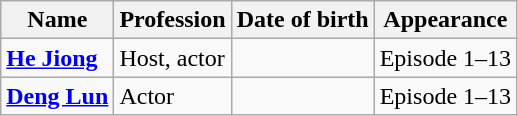<table class="wikitable sortable">
<tr>
<th>Name</th>
<th>Profession</th>
<th data-sort-type="isoDate">Date of birth</th>
<th>Appearance</th>
</tr>
<tr>
<td><strong><a href='#'>He Jiong</a></strong></td>
<td>Host, actor</td>
<td></td>
<td>Episode 1–13</td>
</tr>
<tr>
<td><strong><a href='#'>Deng Lun</a></strong></td>
<td>Actor</td>
<td></td>
<td>Episode 1–13</td>
</tr>
</table>
